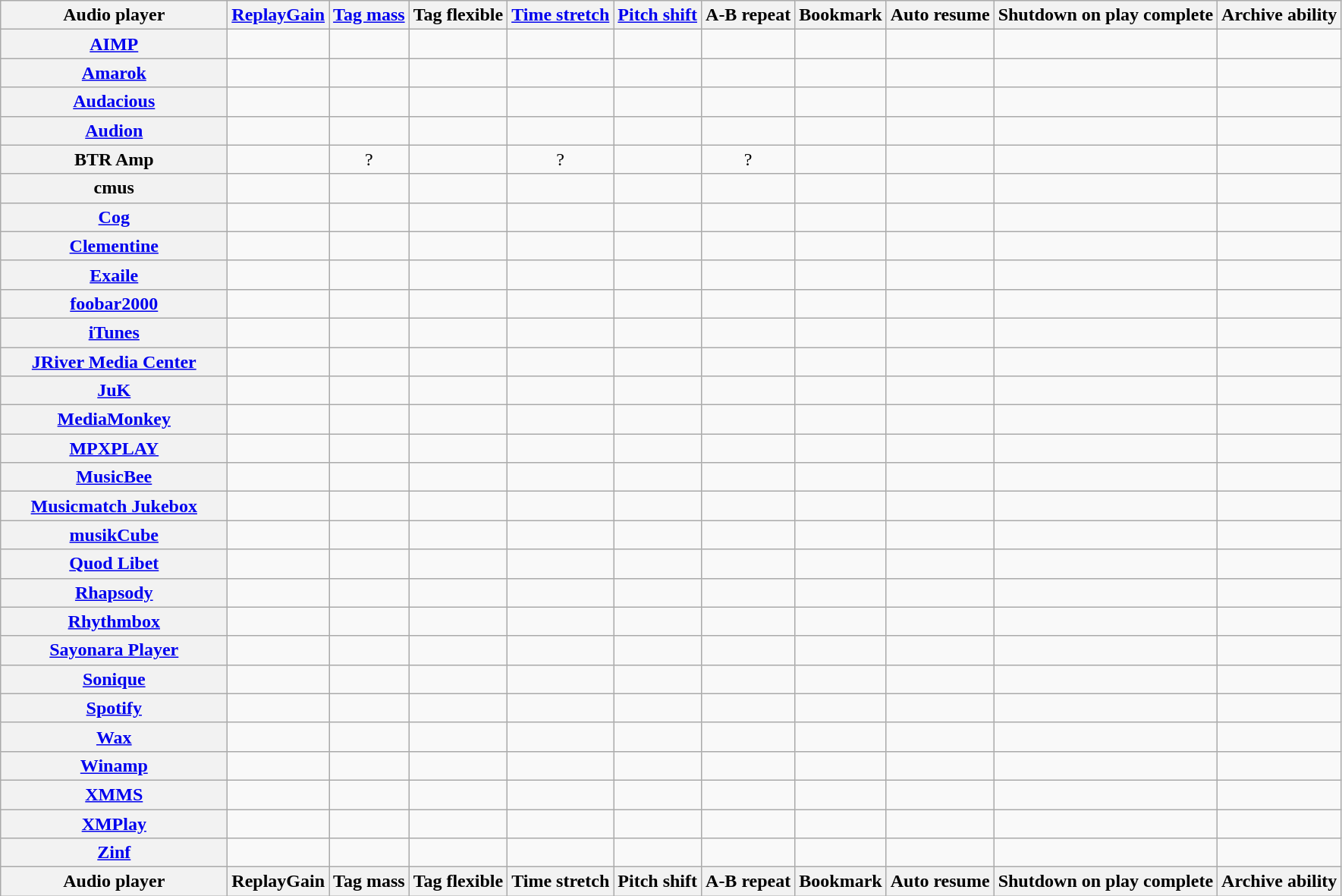<table class="wikitable sortable sort-under" style="text-align: center; width: auto; table-layout: fixed;">
<tr>
<th style="width:12em">Audio player</th>
<th><a href='#'>ReplayGain</a></th>
<th><a href='#'>Tag mass</a></th>
<th>Tag flexible<br></th>
<th><a href='#'>Time stretch</a></th>
<th><a href='#'>Pitch shift</a></th>
<th>A-B repeat</th>
<th>Bookmark</th>
<th>Auto resume</th>
<th>Shutdown on play complete</th>
<th>Archive ability</th>
</tr>
<tr>
<th><a href='#'>AIMP</a></th>
<td></td>
<td><br></td>
<td></td>
<td></td>
<td></td>
<td></td>
<td></td>
<td></td>
<td></td>
<td></td>
</tr>
<tr>
<th><a href='#'>Amarok</a></th>
<td></td>
<td></td>
<td></td>
<td></td>
<td></td>
<td><br></td>
<td></td>
<td></td>
<td></td>
<td></td>
</tr>
<tr>
<th><a href='#'>Audacious</a></th>
<td></td>
<td></td>
<td></td>
<td></td>
<td></td>
<td></td>
<td></td>
<td></td>
<td></td>
<td></td>
</tr>
<tr>
<th><a href='#'>Audion</a></th>
<td></td>
<td></td>
<td></td>
<td></td>
<td></td>
<td></td>
<td></td>
<td></td>
<td></td>
<td></td>
</tr>
<tr>
<th>BTR Amp</th>
<td></td>
<td>?</td>
<td></td>
<td>?</td>
<td></td>
<td>?</td>
<td></td>
<td></td>
<td></td>
<td></td>
</tr>
<tr>
<th>cmus</th>
<td></td>
<td></td>
<td></td>
<td></td>
<td></td>
<td></td>
<td></td>
<td></td>
<td></td>
<td></td>
</tr>
<tr>
<th><a href='#'>Cog</a></th>
<td></td>
<td></td>
<td></td>
<td></td>
<td></td>
<td></td>
<td></td>
<td></td>
<td></td>
<td></td>
</tr>
<tr>
<th><a href='#'>Clementine</a></th>
<td></td>
<td></td>
<td></td>
<td></td>
<td></td>
<td></td>
<td></td>
<td></td>
<td></td>
<td></td>
</tr>
<tr>
<th><a href='#'>Exaile</a></th>
<td></td>
<td></td>
<td><br></td>
<td></td>
<td></td>
<td></td>
<td></td>
<td></td>
<td></td>
<td></td>
</tr>
<tr>
<th><a href='#'>foobar2000</a></th>
<td></td>
<td></td>
<td></td>
<td></td>
<td></td>
<td></td>
<td></td>
<td></td>
<td></td>
<td></td>
</tr>
<tr>
<th><a href='#'>iTunes</a></th>
<td></td>
<td></td>
<td></td>
<td></td>
<td></td>
<td></td>
<td></td>
<td></td>
<td></td>
<td></td>
</tr>
<tr>
<th><a href='#'>JRiver Media Center</a></th>
<td></td>
<td></td>
<td></td>
<td></td>
<td></td>
<td><br></td>
<td></td>
<td></td>
<td></td>
<td></td>
</tr>
<tr>
<th><a href='#'>JuK</a></th>
<td></td>
<td></td>
<td></td>
<td></td>
<td></td>
<td></td>
<td></td>
<td></td>
<td></td>
<td></td>
</tr>
<tr>
<th><a href='#'>MediaMonkey</a></th>
<td></td>
<td></td>
<td></td>
<td></td>
<td></td>
<td></td>
<td></td>
<td></td>
<td></td>
<td></td>
</tr>
<tr>
<th><a href='#'>MPXPLAY</a></th>
<td></td>
<td></td>
<td></td>
<td></td>
<td></td>
<td></td>
<td></td>
<td></td>
<td></td>
<td></td>
</tr>
<tr>
<th><a href='#'>MusicBee</a></th>
<td></td>
<td></td>
<td></td>
<td></td>
<td></td>
<td></td>
<td></td>
<td></td>
<td></td>
<td></td>
</tr>
<tr>
<th><a href='#'>Musicmatch Jukebox</a></th>
<td></td>
<td><br></td>
<td></td>
<td></td>
<td></td>
<td></td>
<td></td>
<td></td>
<td></td>
<td></td>
</tr>
<tr>
<th><a href='#'>musikCube</a></th>
<td></td>
<td></td>
<td></td>
<td></td>
<td></td>
<td></td>
<td></td>
<td></td>
<td></td>
<td></td>
</tr>
<tr>
<th><a href='#'>Quod Libet</a></th>
<td></td>
<td></td>
<td></td>
<td><br></td>
<td><br></td>
<td></td>
<td></td>
<td></td>
<td></td>
<td></td>
</tr>
<tr>
<th><a href='#'>Rhapsody</a></th>
<td></td>
<td></td>
<td></td>
<td></td>
<td></td>
<td></td>
<td></td>
<td></td>
<td></td>
<td></td>
</tr>
<tr>
<th><a href='#'>Rhythmbox</a></th>
<td></td>
<td></td>
<td></td>
<td></td>
<td></td>
<td></td>
<td></td>
<td></td>
<td></td>
<td></td>
</tr>
<tr>
<th><a href='#'>Sayonara Player</a></th>
<td></td>
<td></td>
<td></td>
<td></td>
<td></td>
<td></td>
<td></td>
<td></td>
<td></td>
<td></td>
</tr>
<tr>
<th><a href='#'>Sonique</a></th>
<td></td>
<td></td>
<td></td>
<td></td>
<td></td>
<td></td>
<td></td>
<td></td>
<td></td>
<td></td>
</tr>
<tr>
<th><a href='#'>Spotify</a></th>
<td></td>
<td></td>
<td></td>
<td></td>
<td></td>
<td></td>
<td></td>
<td></td>
<td></td>
<td></td>
</tr>
<tr>
<th><a href='#'>Wax</a></th>
<td></td>
<td></td>
<td></td>
<td></td>
<td></td>
<td></td>
<td></td>
<td></td>
<td></td>
<td></td>
</tr>
<tr>
<th><a href='#'>Winamp</a></th>
<td></td>
<td></td>
<td></td>
<td></td>
<td></td>
<td></td>
<td></td>
<td></td>
<td></td>
<td></td>
</tr>
<tr>
<th><a href='#'>XMMS</a></th>
<td></td>
<td></td>
<td></td>
<td></td>
<td></td>
<td></td>
<td></td>
<td></td>
<td></td>
<td></td>
</tr>
<tr>
<th><a href='#'>XMPlay</a></th>
<td></td>
<td></td>
<td></td>
<td></td>
<td></td>
<td></td>
<td></td>
<td></td>
<td></td>
<td></td>
</tr>
<tr>
<th><a href='#'>Zinf</a></th>
<td></td>
<td></td>
<td></td>
<td></td>
<td></td>
<td></td>
<td></td>
<td></td>
<td></td>
<td></td>
</tr>
<tr class="sortbottom">
<th>Audio player</th>
<th>ReplayGain</th>
<th>Tag mass</th>
<th>Tag flexible</th>
<th>Time stretch</th>
<th>Pitch shift</th>
<th>A-B repeat</th>
<th>Bookmark</th>
<th>Auto resume</th>
<th>Shutdown on play complete</th>
<th>Archive ability</th>
</tr>
</table>
